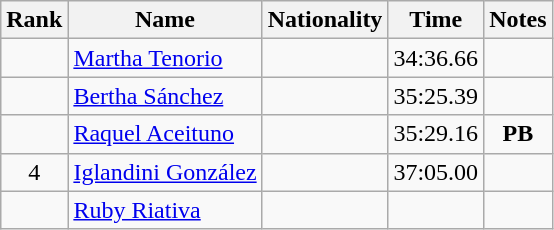<table class="wikitable sortable" style="text-align:center">
<tr>
<th>Rank</th>
<th>Name</th>
<th>Nationality</th>
<th>Time</th>
<th>Notes</th>
</tr>
<tr>
<td></td>
<td align=left><a href='#'>Martha Tenorio</a></td>
<td align=left></td>
<td>34:36.66</td>
<td></td>
</tr>
<tr>
<td></td>
<td align=left><a href='#'>Bertha Sánchez</a></td>
<td align=left></td>
<td>35:25.39</td>
<td></td>
</tr>
<tr>
<td></td>
<td align=left><a href='#'>Raquel Aceituno</a></td>
<td align=left></td>
<td>35:29.16</td>
<td><strong>PB</strong></td>
</tr>
<tr>
<td>4</td>
<td align=left><a href='#'>Iglandini González</a></td>
<td align=left></td>
<td>37:05.00</td>
<td></td>
</tr>
<tr>
<td></td>
<td align=left><a href='#'>Ruby Riativa</a></td>
<td align=left></td>
<td></td>
<td></td>
</tr>
</table>
